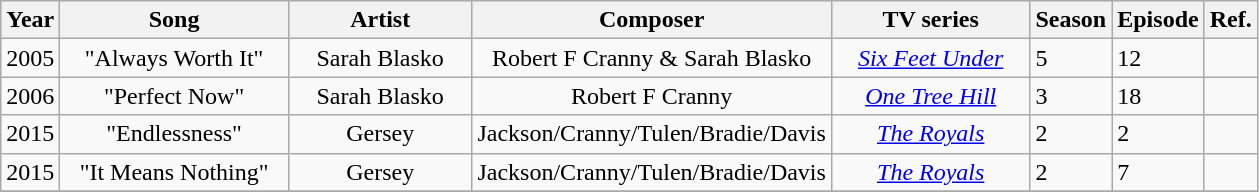<table class="wikitable">
<tr>
<th>Year</th>
<th style="width:145px;">Song</th>
<th style="width:115px;">Artist</th>
<th>Composer</th>
<th style="width:125px;">TV series</th>
<th>Season</th>
<th>Episode</th>
<th>Ref.</th>
</tr>
<tr>
<td>2005</td>
<td style="text-align:center;">"Always Worth It"</td>
<td style="text-align:center;">Sarah Blasko</td>
<td style="text-align:center;">Robert F Cranny & Sarah Blasko</td>
<td style="text-align:center;"><em><a href='#'>Six Feet Under</a></em></td>
<td>5</td>
<td>12</td>
<td></td>
</tr>
<tr>
<td>2006</td>
<td style="text-align:center;">"Perfect Now"</td>
<td style="text-align:center;">Sarah Blasko</td>
<td style="text-align:center;">Robert F Cranny</td>
<td style="text-align:center;"><em><a href='#'>One Tree Hill</a></em></td>
<td>3</td>
<td>18</td>
<td></td>
</tr>
<tr>
<td>2015</td>
<td style="text-align:center;">"Endlessness"</td>
<td style="text-align:center;">Gersey</td>
<td style="text-align:center;">Jackson/Cranny/Tulen/Bradie/Davis</td>
<td style="text-align:center;"><em><a href='#'>The Royals</a></em></td>
<td>2</td>
<td>2</td>
<td></td>
</tr>
<tr>
<td>2015</td>
<td style="text-align:center;">"It Means Nothing"</td>
<td style="text-align:center;">Gersey</td>
<td style="text-align:center;">Jackson/Cranny/Tulen/Bradie/Davis</td>
<td style="text-align:center;"><em><a href='#'>The Royals</a></em></td>
<td>2</td>
<td>7</td>
<td></td>
</tr>
<tr>
</tr>
</table>
